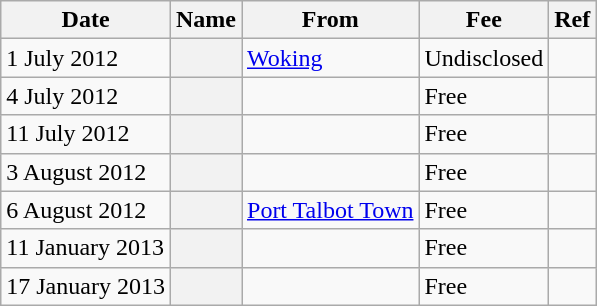<table class="wikitable sortable plainrowheaders">
<tr>
<th scope=col>Date</th>
<th scope=col>Name</th>
<th scope=col>From</th>
<th scope=col>Fee</th>
<th scope=col class=unsortable>Ref</th>
</tr>
<tr>
<td>1 July 2012</td>
<th scope=row></th>
<td><a href='#'>Woking</a></td>
<td>Undisclosed</td>
<td align=center></td>
</tr>
<tr>
<td>4 July 2012</td>
<th scope=row></th>
<td></td>
<td>Free</td>
<td align=center></td>
</tr>
<tr>
<td>11 July 2012</td>
<th scope=row></th>
<td></td>
<td>Free</td>
<td align=center></td>
</tr>
<tr>
<td>3 August 2012</td>
<th scope=row></th>
<td></td>
<td>Free</td>
<td align=center></td>
</tr>
<tr>
<td>6 August 2012</td>
<th scope=row></th>
<td><a href='#'>Port Talbot Town</a></td>
<td>Free</td>
<td align=center></td>
</tr>
<tr>
<td>11 January 2013</td>
<th scope=row></th>
<td></td>
<td>Free</td>
<td align=center></td>
</tr>
<tr>
<td>17 January 2013</td>
<th scope=row></th>
<td></td>
<td>Free</td>
<td align=center></td>
</tr>
</table>
